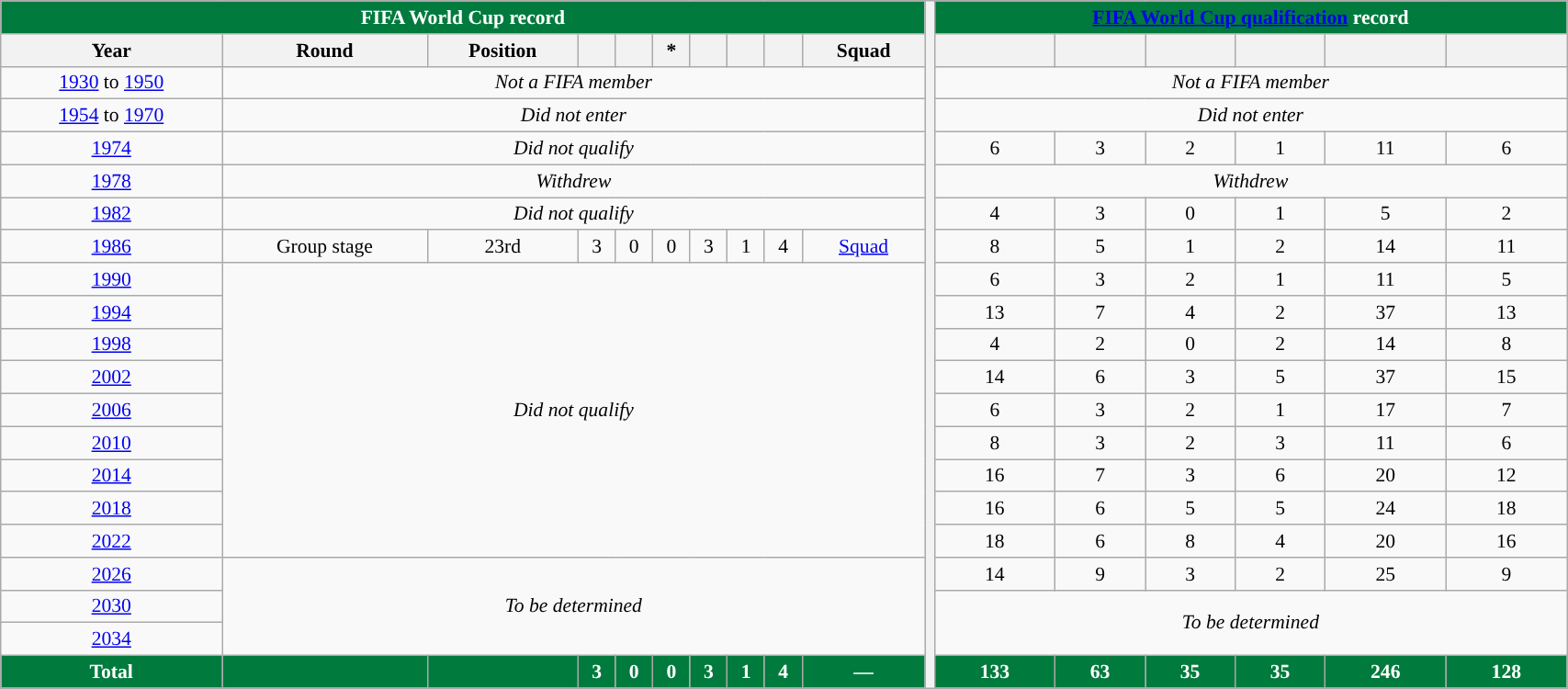<table class="wikitable collapsed" style="font-size:90%; text-align:center;" width="90%">
<tr>
<th colspan=10 style="background: #007A3D; color: #FFFFFF;">FIFA World Cup record</th>
<th rowspan="39" style="width:0%"></th>
<th colspan=6 style="background: #007A3D; color: #FFFFFF;"><a href='#'>FIFA World Cup qualification</a> record</th>
</tr>
<tr>
<th>Year</th>
<th>Round</th>
<th>Position</th>
<th></th>
<th></th>
<th>*</th>
<th></th>
<th></th>
<th></th>
<th>Squad</th>
<th></th>
<th></th>
<th></th>
<th></th>
<th></th>
<th></th>
</tr>
<tr>
<td><a href='#'>1930</a> to <a href='#'>1950</a></td>
<td colspan="9"><em>Not a FIFA member</em></td>
<td colspan="6"><em>Not a FIFA member</em></td>
</tr>
<tr>
<td><a href='#'>1954</a> to <a href='#'>1970</a></td>
<td colspan="9"><em>Did not enter</em></td>
<td colspan="6"><em>Did not enter</em></td>
</tr>
<tr>
<td> <a href='#'>1974</a></td>
<td colspan=9><em>Did not qualify</em></td>
<td>6</td>
<td>3</td>
<td>2</td>
<td>1</td>
<td>11</td>
<td>6</td>
</tr>
<tr>
<td> <a href='#'>1978</a></td>
<td colspan="9"><em>Withdrew</em></td>
<td colspan="6"><em>Withdrew</em></td>
</tr>
<tr>
<td> <a href='#'>1982</a></td>
<td colspan=9><em>Did not qualify</em></td>
<td>4</td>
<td>3</td>
<td>0</td>
<td>1</td>
<td>5</td>
<td>2</td>
</tr>
<tr>
<td> <a href='#'>1986</a></td>
<td>Group stage</td>
<td>23rd</td>
<td>3</td>
<td>0</td>
<td>0</td>
<td>3</td>
<td>1</td>
<td>4</td>
<td><a href='#'>Squad</a></td>
<td>8</td>
<td>5</td>
<td>1</td>
<td>2</td>
<td>14</td>
<td>11</td>
</tr>
<tr>
<td> <a href='#'>1990</a></td>
<td rowspan=9 colspan=9><em>Did not qualify</em></td>
<td>6</td>
<td>3</td>
<td>2</td>
<td>1</td>
<td>11</td>
<td>5</td>
</tr>
<tr>
<td> <a href='#'>1994</a></td>
<td>13</td>
<td>7</td>
<td>4</td>
<td>2</td>
<td>37</td>
<td>13</td>
</tr>
<tr>
<td> <a href='#'>1998</a></td>
<td>4</td>
<td>2</td>
<td>0</td>
<td>2</td>
<td>14</td>
<td>8</td>
</tr>
<tr>
<td>  <a href='#'>2002</a></td>
<td>14</td>
<td>6</td>
<td>3</td>
<td>5</td>
<td>37</td>
<td>15</td>
</tr>
<tr>
<td> <a href='#'>2006</a></td>
<td>6</td>
<td>3</td>
<td>2</td>
<td>1</td>
<td>17</td>
<td>7</td>
</tr>
<tr>
<td> <a href='#'>2010</a></td>
<td>8</td>
<td>3</td>
<td>2</td>
<td>3</td>
<td>11</td>
<td>6</td>
</tr>
<tr>
<td> <a href='#'>2014</a></td>
<td>16</td>
<td>7</td>
<td>3</td>
<td>6</td>
<td>20</td>
<td>12</td>
</tr>
<tr>
<td> <a href='#'>2018</a></td>
<td>16</td>
<td>6</td>
<td>5</td>
<td>5</td>
<td>24</td>
<td>18</td>
</tr>
<tr>
<td> <a href='#'>2022</a></td>
<td>18</td>
<td>6</td>
<td>8</td>
<td>4</td>
<td>20</td>
<td>16</td>
</tr>
<tr>
<td>   <a href='#'>2026</a></td>
<td colspan="9" rowspan="3"><em>To be determined</em></td>
<td>14</td>
<td>9</td>
<td>3</td>
<td>2</td>
<td>25</td>
<td>9</td>
</tr>
<tr>
<td>   <a href='#'>2030</a></td>
<td colspan="6" rowspan="2"><em>To be determined</em></td>
</tr>
<tr>
<td> <a href='#'>2034</a></td>
</tr>
<tr>
<th style="background: #007A3D; color: #FFFFFF;">Total</th>
<th style="background: #007A3D; color: #FFFFFF;"></th>
<th style="background: #007A3D; color: #FFFFFF;"></th>
<th style="background: #007A3D; color: #FFFFFF;">3</th>
<th style="background: #007A3D; color: #FFFFFF;">0</th>
<th style="background: #007A3D; color: #FFFFFF;">0</th>
<th style="background: #007A3D; color: #FFFFFF;">3</th>
<th style="background: #007A3D; color: #FFFFFF;">1</th>
<th style="background: #007A3D; color: #FFFFFF;">4</th>
<th style="background: #007A3D; color: #FFFFFF;">—</th>
<th style="background: #007A3D; color: #FFFFFF;">133</th>
<th style="background: #007A3D; color: #FFFFFF;">63</th>
<th style="background: #007A3D; color: #FFFFFF;">35</th>
<th style="background: #007A3D; color: #FFFFFF;">35</th>
<th style="background: #007A3D; color: #FFFFFF;">246</th>
<th style="background: #007A3D; color: #FFFFFF;">128</th>
</tr>
</table>
